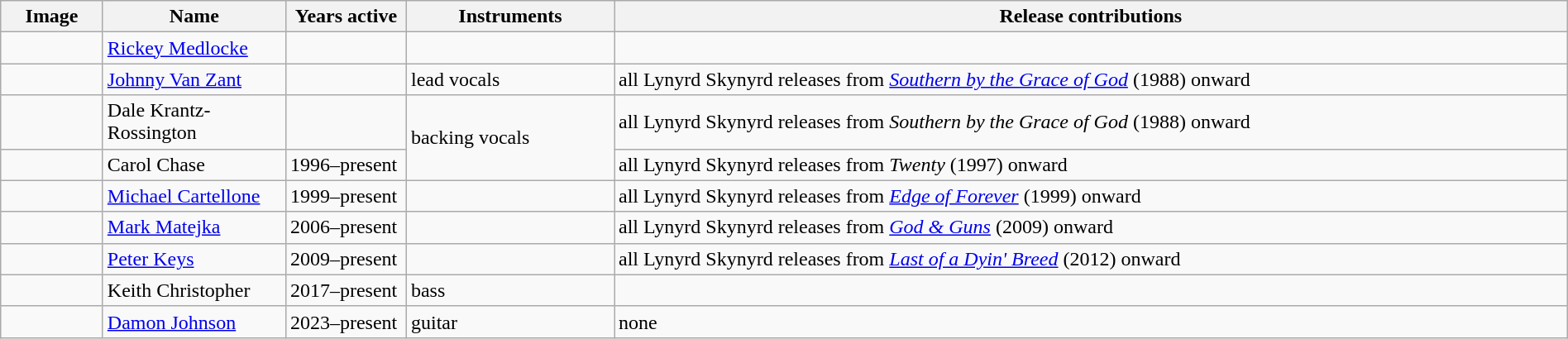<table class="wikitable" border="1" width=100%>
<tr>
<th width="75">Image</th>
<th width="140">Name</th>
<th width="90">Years active</th>
<th width="160">Instruments</th>
<th>Release contributions</th>
</tr>
<tr>
<td></td>
<td><a href='#'>Rickey Medlocke</a></td>
<td></td>
<td></td>
<td></td>
</tr>
<tr>
<td></td>
<td><a href='#'>Johnny Van Zant</a></td>
<td></td>
<td>lead vocals</td>
<td>all Lynyrd Skynyrd releases from <em><a href='#'>Southern by the Grace of God</a></em> (1988) onward</td>
</tr>
<tr>
<td></td>
<td>Dale Krantz-Rossington</td>
<td></td>
<td rowspan=2>backing vocals</td>
<td>all Lynyrd Skynyrd releases from <em>Southern by the Grace of God</em> (1988) onward</td>
</tr>
<tr>
<td></td>
<td>Carol Chase</td>
<td>1996–present</td>
<td>all Lynyrd Skynyrd releases from <em>Twenty</em> (1997) onward</td>
</tr>
<tr>
<td></td>
<td><a href='#'>Michael Cartellone</a></td>
<td>1999–present</td>
<td></td>
<td>all Lynyrd Skynyrd releases from <em><a href='#'>Edge of Forever</a></em> (1999) onward</td>
</tr>
<tr>
<td></td>
<td><a href='#'>Mark Matejka</a></td>
<td>2006–present</td>
<td></td>
<td>all Lynyrd Skynyrd releases from <em><a href='#'>God & Guns</a></em> (2009) onward</td>
</tr>
<tr>
<td></td>
<td><a href='#'>Peter Keys</a></td>
<td>2009–present</td>
<td></td>
<td>all Lynyrd Skynyrd releases from <em><a href='#'>Last of a Dyin' Breed</a></em> (2012) onward</td>
</tr>
<tr>
<td></td>
<td>Keith Christopher</td>
<td>2017–present</td>
<td>bass</td>
<td></td>
</tr>
<tr>
<td></td>
<td><a href='#'>Damon Johnson</a></td>
<td>2023–present </td>
<td>guitar</td>
<td>none</td>
</tr>
</table>
